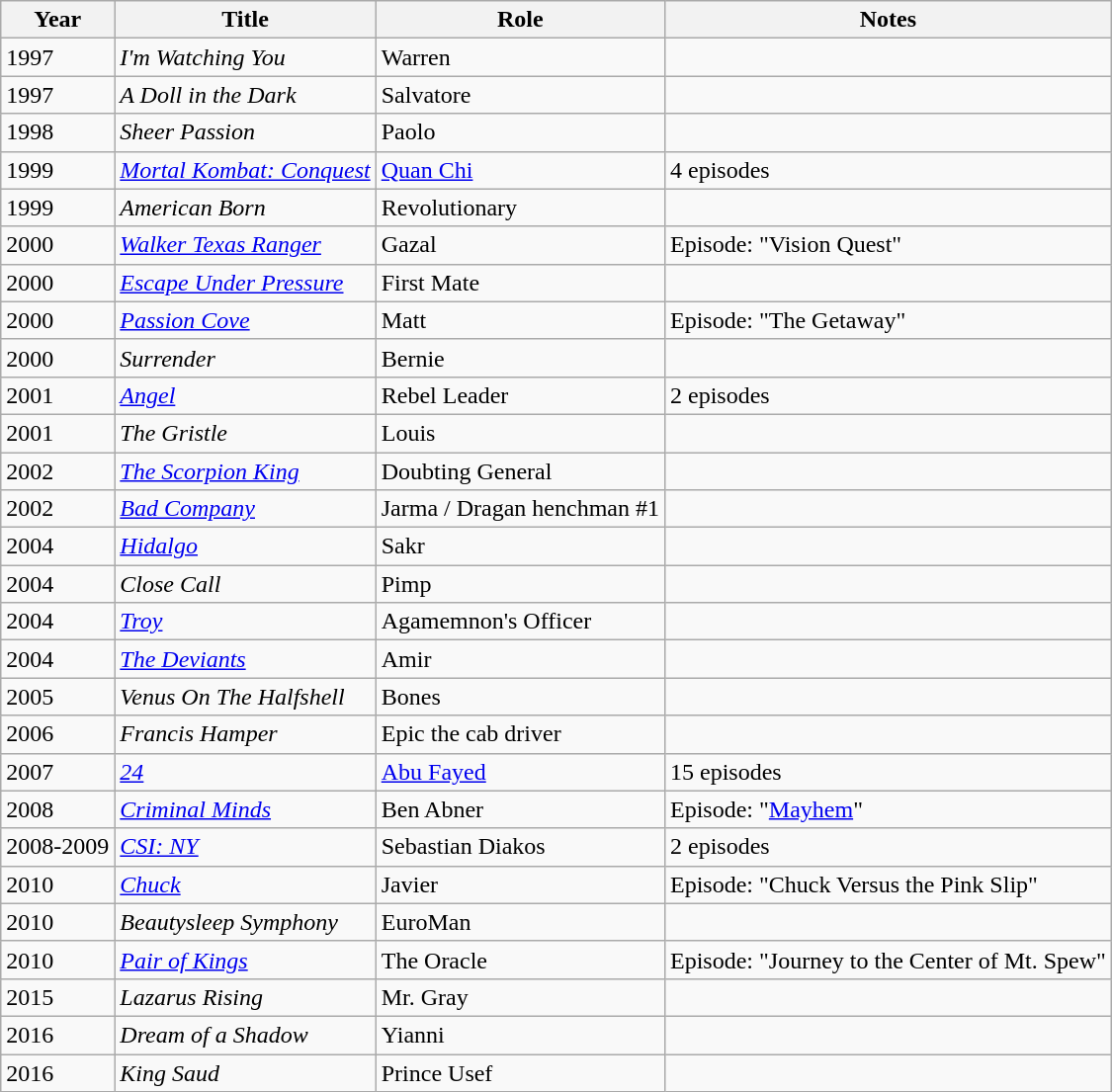<table class="wikitable">
<tr>
<th>Year</th>
<th>Title</th>
<th>Role</th>
<th>Notes</th>
</tr>
<tr>
<td>1997</td>
<td><em>I'm Watching You</em></td>
<td>Warren</td>
<td></td>
</tr>
<tr>
<td>1997</td>
<td><em>A Doll in the Dark</em></td>
<td>Salvatore</td>
<td></td>
</tr>
<tr>
<td>1998</td>
<td><em>Sheer Passion</em></td>
<td>Paolo</td>
<td></td>
</tr>
<tr>
<td>1999</td>
<td><em><a href='#'>Mortal Kombat: Conquest</a></em></td>
<td><a href='#'>Quan Chi</a></td>
<td>4 episodes</td>
</tr>
<tr>
<td>1999</td>
<td><em>American Born</em></td>
<td>Revolutionary</td>
<td></td>
</tr>
<tr>
<td>2000</td>
<td><em><a href='#'>Walker Texas Ranger</a></em></td>
<td>Gazal</td>
<td>Episode: "Vision Quest"</td>
</tr>
<tr>
<td>2000</td>
<td><em><a href='#'>Escape Under Pressure</a></em></td>
<td>First Mate</td>
<td></td>
</tr>
<tr>
<td>2000</td>
<td><em><a href='#'>Passion Cove</a></em></td>
<td>Matt</td>
<td>Episode: "The Getaway"</td>
</tr>
<tr>
<td>2000</td>
<td><em>Surrender</em></td>
<td>Bernie</td>
<td></td>
</tr>
<tr>
<td>2001</td>
<td><em><a href='#'>Angel</a></em></td>
<td>Rebel Leader</td>
<td>2 episodes</td>
</tr>
<tr>
<td>2001</td>
<td><em>The Gristle</em></td>
<td>Louis</td>
<td></td>
</tr>
<tr>
<td>2002</td>
<td><em><a href='#'>The Scorpion King</a></em></td>
<td>Doubting General</td>
<td></td>
</tr>
<tr>
<td>2002</td>
<td><em><a href='#'>Bad Company</a></em></td>
<td>Jarma / Dragan henchman #1</td>
<td></td>
</tr>
<tr>
<td>2004</td>
<td><em><a href='#'>Hidalgo</a></em></td>
<td>Sakr</td>
<td></td>
</tr>
<tr>
<td>2004</td>
<td><em>Close Call</em></td>
<td>Pimp</td>
<td></td>
</tr>
<tr>
<td>2004</td>
<td><em><a href='#'>Troy</a></em></td>
<td>Agamemnon's Officer</td>
<td></td>
</tr>
<tr>
<td>2004</td>
<td><em><a href='#'>The Deviants</a></em></td>
<td>Amir</td>
<td></td>
</tr>
<tr>
<td>2005</td>
<td><em>Venus On The Halfshell</em></td>
<td>Bones</td>
<td></td>
</tr>
<tr>
<td>2006</td>
<td><em>Francis Hamper</em></td>
<td>Epic the cab driver</td>
<td></td>
</tr>
<tr>
<td>2007</td>
<td><em><a href='#'>24</a></em></td>
<td><a href='#'>Abu Fayed</a></td>
<td>15 episodes</td>
</tr>
<tr>
<td>2008</td>
<td><em><a href='#'>Criminal Minds</a></em></td>
<td>Ben Abner</td>
<td>Episode: "<a href='#'>Mayhem</a>"</td>
</tr>
<tr>
<td>2008-2009</td>
<td><em><a href='#'>CSI: NY</a></em></td>
<td>Sebastian Diakos</td>
<td>2 episodes</td>
</tr>
<tr>
<td>2010</td>
<td><em><a href='#'>Chuck</a></em></td>
<td>Javier</td>
<td>Episode: "Chuck Versus the Pink Slip"</td>
</tr>
<tr>
<td>2010</td>
<td><em>Beautysleep Symphony</em></td>
<td>EuroMan</td>
<td></td>
</tr>
<tr>
<td>2010</td>
<td><em><a href='#'>Pair of Kings</a></em></td>
<td>The Oracle</td>
<td>Episode: "Journey to the Center of Mt. Spew"</td>
</tr>
<tr>
<td>2015</td>
<td><em>Lazarus Rising</em></td>
<td>Mr. Gray</td>
<td></td>
</tr>
<tr>
<td>2016</td>
<td><em>Dream of a Shadow</em></td>
<td>Yianni</td>
<td></td>
</tr>
<tr>
<td>2016</td>
<td><em>King Saud</em></td>
<td>Prince Usef</td>
<td></td>
</tr>
</table>
